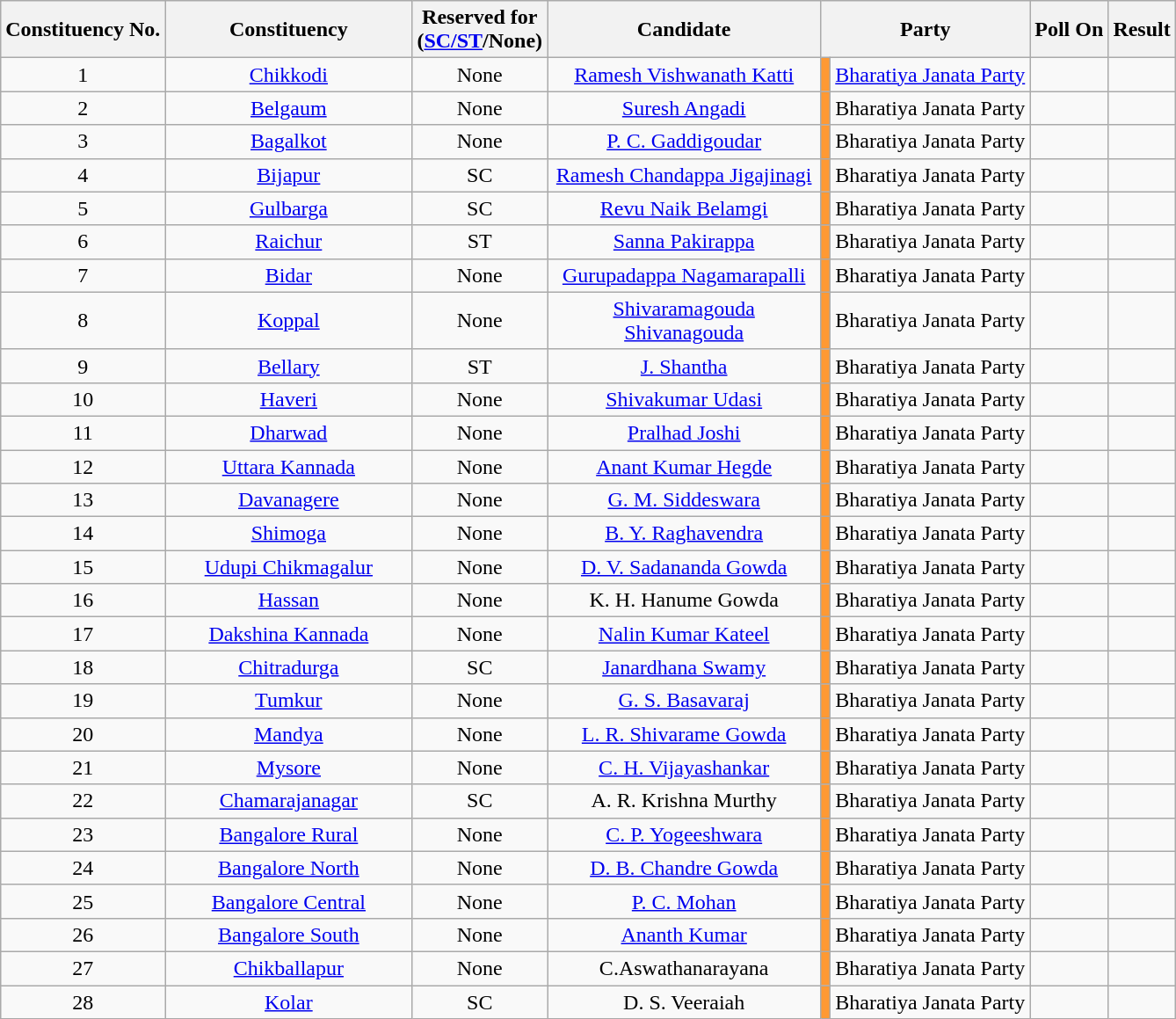<table class="wikitable sortable" style="text-align:center">
<tr>
<th>Constituency No.</th>
<th style="width:180px;">Constituency</th>
<th>Reserved for<br>(<a href='#'>SC/ST</a>/None)</th>
<th style="width:200px;">Candidate</th>
<th colspan="2">Party</th>
<th>Poll On</th>
<th>Result</th>
</tr>
<tr>
<td style="text-align:center;">1</td>
<td><a href='#'>Chikkodi</a></td>
<td>None</td>
<td><a href='#'>Ramesh Vishwanath Katti</a></td>
<td bgcolor=#FF9933></td>
<td><a href='#'>Bharatiya Janata Party</a></td>
<td></td>
<td></td>
</tr>
<tr>
<td style="text-align:center;">2</td>
<td><a href='#'>Belgaum</a></td>
<td>None</td>
<td><a href='#'>Suresh Angadi</a></td>
<td bgcolor=#FF9933></td>
<td>Bharatiya Janata Party</td>
<td></td>
<td></td>
</tr>
<tr>
<td style="text-align:center;">3</td>
<td><a href='#'>Bagalkot</a></td>
<td>None</td>
<td><a href='#'>P. C. Gaddigoudar</a></td>
<td bgcolor=#FF9933></td>
<td>Bharatiya Janata Party</td>
<td></td>
<td></td>
</tr>
<tr>
<td style="text-align:center;">4</td>
<td><a href='#'>Bijapur</a></td>
<td>SC</td>
<td><a href='#'>Ramesh Chandappa Jigajinagi</a></td>
<td bgcolor=#FF9933></td>
<td>Bharatiya Janata Party</td>
<td></td>
<td></td>
</tr>
<tr>
<td style="text-align:center;">5</td>
<td><a href='#'>Gulbarga</a></td>
<td>SC</td>
<td><a href='#'>Revu Naik Belamgi</a></td>
<td bgcolor=#FF9933></td>
<td>Bharatiya Janata Party</td>
<td></td>
<td></td>
</tr>
<tr>
<td style="text-align:center;">6</td>
<td><a href='#'>Raichur</a></td>
<td>ST</td>
<td><a href='#'>Sanna Pakirappa</a></td>
<td bgcolor=#FF9933></td>
<td>Bharatiya Janata Party</td>
<td></td>
<td></td>
</tr>
<tr>
<td style="text-align:center;">7</td>
<td><a href='#'>Bidar</a></td>
<td>None</td>
<td><a href='#'>Gurupadappa Nagamarapalli</a></td>
<td bgcolor=#FF9933></td>
<td>Bharatiya Janata Party</td>
<td></td>
<td></td>
</tr>
<tr>
<td style="text-align:center;">8</td>
<td><a href='#'>Koppal</a></td>
<td>None</td>
<td><a href='#'>Shivaramagouda Shivanagouda</a></td>
<td bgcolor=#FF9933></td>
<td>Bharatiya Janata Party</td>
<td></td>
<td></td>
</tr>
<tr>
<td style="text-align:center;">9</td>
<td><a href='#'>Bellary</a></td>
<td>ST</td>
<td><a href='#'>J. Shantha</a></td>
<td bgcolor=#FF9933></td>
<td>Bharatiya Janata Party</td>
<td></td>
<td></td>
</tr>
<tr>
<td style="text-align:center;">10</td>
<td><a href='#'>Haveri</a></td>
<td>None</td>
<td><a href='#'>Shivakumar Udasi</a></td>
<td bgcolor=#FF9933></td>
<td>Bharatiya Janata Party</td>
<td></td>
<td></td>
</tr>
<tr>
<td style="text-align:center;">11</td>
<td><a href='#'>Dharwad</a></td>
<td>None</td>
<td><a href='#'>Pralhad Joshi</a></td>
<td bgcolor=#FF9933></td>
<td>Bharatiya Janata Party</td>
<td></td>
<td></td>
</tr>
<tr>
<td style="text-align:center;">12</td>
<td><a href='#'>Uttara Kannada</a></td>
<td>None</td>
<td><a href='#'>Anant Kumar Hegde</a></td>
<td bgcolor=#FF9933></td>
<td>Bharatiya Janata Party</td>
<td></td>
<td></td>
</tr>
<tr>
<td style="text-align:center;">13</td>
<td><a href='#'>Davanagere</a></td>
<td>None</td>
<td><a href='#'>G. M. Siddeswara</a></td>
<td bgcolor=#FF9933></td>
<td>Bharatiya Janata Party</td>
<td></td>
<td></td>
</tr>
<tr>
<td style="text-align:center;">14</td>
<td><a href='#'>Shimoga</a></td>
<td>None</td>
<td><a href='#'>B. Y. Raghavendra</a></td>
<td bgcolor=#FF9933></td>
<td>Bharatiya Janata Party</td>
<td></td>
<td></td>
</tr>
<tr>
<td style="text-align:center;">15</td>
<td><a href='#'>Udupi Chikmagalur</a></td>
<td>None</td>
<td><a href='#'>D. V. Sadananda Gowda</a></td>
<td bgcolor=#FF9933></td>
<td>Bharatiya Janata Party</td>
<td></td>
<td></td>
</tr>
<tr>
<td style="text-align:center;">16</td>
<td><a href='#'>Hassan</a></td>
<td>None</td>
<td>K. H. Hanume Gowda</td>
<td bgcolor=#FF9933></td>
<td>Bharatiya Janata Party</td>
<td></td>
<td></td>
</tr>
<tr>
<td style="text-align:center;">17</td>
<td><a href='#'>Dakshina Kannada</a></td>
<td>None</td>
<td><a href='#'>Nalin Kumar Kateel</a></td>
<td bgcolor=#FF9933></td>
<td>Bharatiya Janata Party</td>
<td></td>
<td></td>
</tr>
<tr>
<td style="text-align:center;">18</td>
<td><a href='#'>Chitradurga</a></td>
<td>SC</td>
<td><a href='#'>Janardhana Swamy</a></td>
<td bgcolor=#FF9933></td>
<td>Bharatiya Janata Party</td>
<td></td>
<td></td>
</tr>
<tr>
<td style="text-align:center;">19</td>
<td><a href='#'>Tumkur</a></td>
<td>None</td>
<td><a href='#'>G. S. Basavaraj</a></td>
<td bgcolor=#FF9933></td>
<td>Bharatiya Janata Party</td>
<td></td>
<td></td>
</tr>
<tr>
<td style="text-align:center;">20</td>
<td><a href='#'>Mandya</a></td>
<td>None</td>
<td><a href='#'>L. R. Shivarame Gowda</a></td>
<td bgcolor=#FF9933></td>
<td>Bharatiya Janata Party</td>
<td></td>
<td></td>
</tr>
<tr>
<td style="text-align:center;">21</td>
<td><a href='#'>Mysore</a></td>
<td>None</td>
<td><a href='#'>C. H. Vijayashankar</a></td>
<td bgcolor=#FF9933></td>
<td>Bharatiya Janata Party</td>
<td></td>
<td></td>
</tr>
<tr>
<td style="text-align:center;">22</td>
<td><a href='#'>Chamarajanagar</a></td>
<td>SC</td>
<td>A. R. Krishna Murthy</td>
<td bgcolor=#FF9933></td>
<td>Bharatiya Janata Party</td>
<td></td>
<td></td>
</tr>
<tr>
<td style="text-align:center;">23</td>
<td><a href='#'>Bangalore Rural</a></td>
<td>None</td>
<td><a href='#'>C. P. Yogeeshwara</a></td>
<td bgcolor=#FF9933></td>
<td>Bharatiya Janata Party</td>
<td></td>
<td></td>
</tr>
<tr>
<td style="text-align:center;">24</td>
<td><a href='#'>Bangalore North</a></td>
<td>None</td>
<td><a href='#'>D. B. Chandre Gowda</a></td>
<td bgcolor=#FF9933></td>
<td>Bharatiya Janata Party</td>
<td></td>
<td></td>
</tr>
<tr>
<td style="text-align:center;">25</td>
<td><a href='#'>Bangalore Central</a></td>
<td>None</td>
<td><a href='#'>P. C. Mohan</a></td>
<td bgcolor=#FF9933></td>
<td>Bharatiya Janata Party</td>
<td></td>
<td></td>
</tr>
<tr>
<td style="text-align:center;">26</td>
<td><a href='#'>Bangalore South</a></td>
<td>None</td>
<td><a href='#'>Ananth Kumar</a></td>
<td bgcolor=#FF9933></td>
<td>Bharatiya Janata Party</td>
<td></td>
<td></td>
</tr>
<tr>
<td style="text-align:center;">27</td>
<td><a href='#'>Chikballapur</a></td>
<td>None</td>
<td>C.Aswathanarayana</td>
<td bgcolor=#FF9933></td>
<td>Bharatiya Janata Party</td>
<td></td>
<td></td>
</tr>
<tr>
<td style="text-align:center;">28</td>
<td><a href='#'>Kolar</a></td>
<td>SC</td>
<td>D. S. Veeraiah</td>
<td bgcolor=#FF9933></td>
<td>Bharatiya Janata Party</td>
<td></td>
<td></td>
</tr>
</table>
